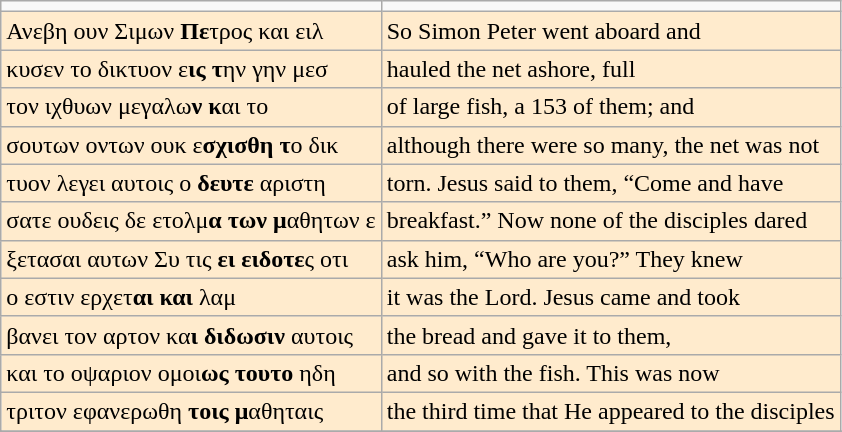<table class="wikitable">
<tr>
<td></td>
<td></td>
</tr>
<tr style="background:#FFEBCD">
<td><span>Ανεβη ουν Σιμων</span> <strong>Πε</strong><span>τρος και ειλ</span></td>
<td>So Simon Peter went aboard and</td>
</tr>
<tr style="background:#FFEBCD">
<td><span>κυσεν το δικτυον ε</span><strong>ις τ</strong><span>ην γην μεσ</span></td>
<td>hauled the net ashore, full</td>
</tr>
<tr style="background:#FFEBCD">
<td><span>τον ιχθυων μεγαλω</span><strong>ν  κ</strong><span>αι το</span></td>
<td>of large fish, a 153 of them; and</td>
</tr>
<tr style="background:#FFEBCD">
<td><span>σουτων οντων ουκ ε</span><strong>σχισθη τ</strong><span>ο δικ</span></td>
<td>although there were so many, the net was not</td>
</tr>
<tr style="background:#FFEBCD">
<td><span>τυον λεγει αυτοις ο </span> <strong>δευτε</strong> <span>αριστη</span></td>
<td>torn. Jesus said to them, “Come and have</td>
</tr>
<tr style="background:#FFEBCD">
<td><span>σατε ουδεις δε ετολμ</span><strong>α των μ</strong><span>αθητων ε</span></td>
<td>breakfast.” Now none of the disciples dared</td>
</tr>
<tr style="background:#FFEBCD">
<td><span>ξετασαι αυτων Συ τις</span> <strong>ει ειδοτε</strong><span>ς οτι</span></td>
<td>ask him, “Who are you?” They knew</td>
</tr>
<tr style="background:#FFEBCD">
<td><span>ο  εστιν ερχετ</span><strong>αι  και</strong> <span>λαμ</span></td>
<td>it was the Lord. Jesus came and took</td>
</tr>
<tr style="background:#FFEBCD">
<td><span>βανει τον αρτον κα</span><strong>ι διδωσιν</strong> <span>αυτοις</span></td>
<td>the bread and gave it to them,</td>
</tr>
<tr style="background:#FFEBCD">
<td><span>και το οψαριον ομοι</span><strong>ως τουτο</strong> <span>ηδη</span></td>
<td>and so with the fish. This was now</td>
</tr>
<tr style="background:#FFEBCD">
<td><span>τριτον εφανερωθη</span> <strong>τοις μ</strong><span>αθηταις</span></td>
<td>the third time that He appeared to the disciples</td>
</tr>
<tr style="background:#FFEBCD">
</tr>
<tr>
</tr>
</table>
